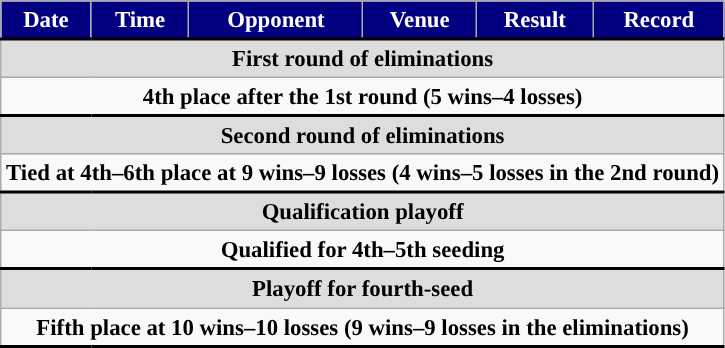<table class="wikitable" style="font-size:95%; align=center; valign=middle;">
<tr>
<th style="color: white; background-color: #020080; border-bottom: 2px solid #000000;">Date</th>
<th style="color: white; background-color: #020080; border-bottom: 2px solid #000000;">Time</th>
<th style="color: white; background-color: #020080; border-bottom: 2px solid #000000;">Opponent</th>
<th style="color: white; background-color: #020080; border-bottom: 2px solid #000000;">Venue</th>
<th style="color: white; background-color: #020080; border-bottom: 2px solid #000000;">Result</th>
<th style="color: white; background-color: #020080; border-bottom: 2px solid #000000;">Record</th>
</tr>
<tr style="background:#dddddd; border-bottom: 1px solid #000000; text-align:center;">
<td colspan="7"><strong>First round of eliminations</strong><br>







</td>
</tr>
<tr style="border-bottom: 2px solid #000000; text-align:center;">
<td colspan="7"><strong>4th place after the 1st round (5 wins–4 losses)</strong></td>
</tr>
<tr style="background:#dddddd; border-bottom: 1px solid #000000; text-align:center;">
<td colspan="7"><strong>Second round of eliminations</strong><br>







</td>
</tr>
<tr style="border-bottom: 2px solid #000000; text-align:center;">
<td colspan="7"><strong>Tied at 4th–6th place at 9 wins–9 losses (4 wins–5 losses in the 2nd round)</strong></td>
</tr>
<tr style="background:#dddddd; border-bottom: 1px solid #000000; text-align:center;">
<td colspan="7"><strong>Qualification playoff</strong><br></td>
</tr>
<tr style="border-bottom: 2px solid #000000; text-align:center;">
<td colspan="7"><strong>Qualified for 4th–5th seeding</strong></td>
</tr>
<tr style="background:#dddddd; border-bottom: 1px solid #000000; text-align:center;">
<td colspan="7"><strong>Playoff for fourth-seed</strong><br></td>
</tr>
<tr style="border-bottom: 2px solid #000000; text-align:center;">
<td colspan="7"><strong>Fifth place at 10 wins–10 losses (9 wins–9 losses in the eliminations)</strong></td>
</tr>
</table>
